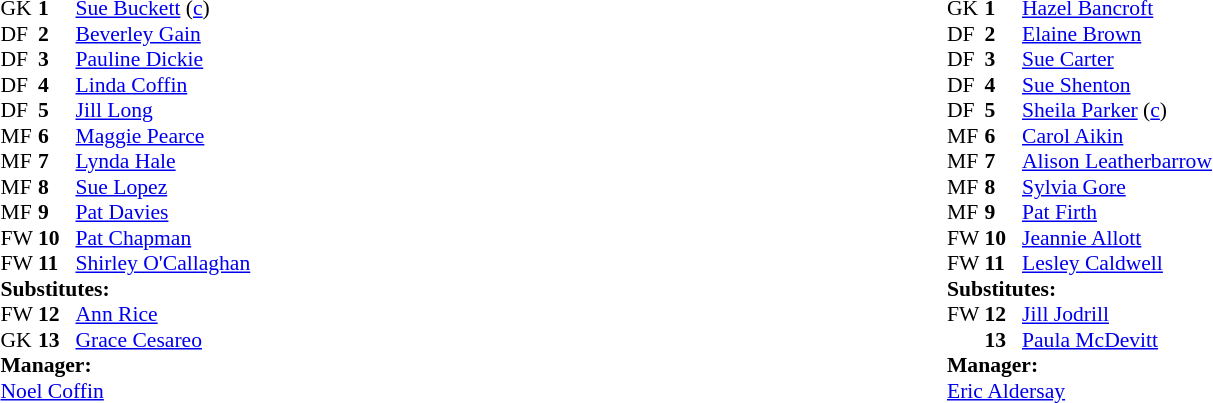<table style="width:100%;">
<tr>
<td style="vertical-align:top; width:50%;"><br><table style="font-size: 90%" cellspacing="0" cellpadding="0">
<tr>
<td colspan="4"></td>
</tr>
<tr>
<th width="25"></th>
<th width="25"></th>
</tr>
<tr>
<td>GK</td>
<td><strong>1</strong></td>
<td> <a href='#'>Sue Buckett</a> (<a href='#'>c</a>)</td>
</tr>
<tr>
<td>DF</td>
<td><strong>2</strong></td>
<td> <a href='#'>Beverley Gain</a></td>
</tr>
<tr>
<td>DF</td>
<td><strong>3</strong></td>
<td> <a href='#'>Pauline Dickie</a></td>
</tr>
<tr>
<td>DF</td>
<td><strong>4</strong></td>
<td> <a href='#'>Linda Coffin</a></td>
</tr>
<tr>
<td>DF</td>
<td><strong>5</strong></td>
<td> <a href='#'>Jill Long</a></td>
</tr>
<tr>
<td>MF</td>
<td><strong>6</strong></td>
<td> <a href='#'>Maggie Pearce</a></td>
<td></td>
<td></td>
</tr>
<tr>
<td>MF</td>
<td><strong>7</strong></td>
<td> <a href='#'>Lynda Hale</a></td>
</tr>
<tr>
<td>MF</td>
<td><strong>8</strong></td>
<td> <a href='#'>Sue Lopez</a></td>
</tr>
<tr>
<td>MF</td>
<td><strong>9</strong></td>
<td> <a href='#'>Pat Davies</a></td>
</tr>
<tr>
<td>FW</td>
<td><strong>10</strong></td>
<td> <a href='#'>Pat Chapman</a></td>
</tr>
<tr>
<td>FW</td>
<td><strong>11</strong></td>
<td> <a href='#'>Shirley O'Callaghan</a></td>
</tr>
<tr>
<td colspan=4><strong>Substitutes:</strong></td>
</tr>
<tr>
<td>FW</td>
<td><strong>12</strong></td>
<td> <a href='#'>Ann Rice</a></td>
</tr>
<tr>
<td>GK</td>
<td><strong>13</strong></td>
<td> <a href='#'>Grace Cesareo</a></td>
</tr>
<tr>
<td colspan=4><strong>Manager:</strong></td>
</tr>
<tr>
<td colspan="4"> <a href='#'>Noel Coffin</a></td>
</tr>
</table>
</td>
<td style="vertical-align:top; width:50%;"><br><table style="font-size: 90%" cellspacing="0" cellpadding="0">
<tr>
<td colspan="4"></td>
</tr>
<tr>
<th width="25"></th>
<th width="25"></th>
</tr>
<tr>
<td>GK</td>
<td><strong>1</strong></td>
<td> <a href='#'>Hazel Bancroft</a></td>
</tr>
<tr>
<td>DF</td>
<td><strong>2</strong></td>
<td> <a href='#'>Elaine Brown</a></td>
</tr>
<tr>
<td>DF</td>
<td><strong>3</strong></td>
<td> <a href='#'>Sue Carter</a></td>
</tr>
<tr>
<td>DF</td>
<td><strong>4</strong></td>
<td> <a href='#'>Sue Shenton</a></td>
</tr>
<tr>
<td>DF</td>
<td><strong>5</strong></td>
<td> <a href='#'>Sheila Parker</a> (<a href='#'>c</a>)</td>
</tr>
<tr>
<td>MF</td>
<td><strong>6</strong></td>
<td> <a href='#'>Carol Aikin</a></td>
</tr>
<tr>
<td>MF</td>
<td><strong>7</strong></td>
<td> <a href='#'>Alison Leatherbarrow</a></td>
</tr>
<tr>
<td>MF</td>
<td><strong>8</strong></td>
<td> <a href='#'>Sylvia Gore</a></td>
</tr>
<tr>
<td>MF</td>
<td><strong>9</strong></td>
<td> <a href='#'>Pat Firth</a></td>
<td></td>
<td></td>
</tr>
<tr>
<td>FW</td>
<td><strong>10</strong></td>
<td> <a href='#'>Jeannie Allott</a></td>
</tr>
<tr>
<td>FW</td>
<td><strong>11</strong></td>
<td> <a href='#'>Lesley Caldwell</a></td>
</tr>
<tr>
<td colspan=4><strong>Substitutes:</strong></td>
</tr>
<tr>
<td>FW</td>
<td><strong>12</strong></td>
<td> <a href='#'>Jill Jodrill</a></td>
<td></td>
<td></td>
</tr>
<tr>
<td></td>
<td><strong>13</strong></td>
<td> <a href='#'>Paula McDevitt</a></td>
<td></td>
<td></td>
</tr>
<tr>
<td colspan=4><strong>Manager:</strong></td>
</tr>
<tr>
<td colspan="4"> <a href='#'>Eric Aldersay</a></td>
</tr>
</table>
</td>
</tr>
</table>
